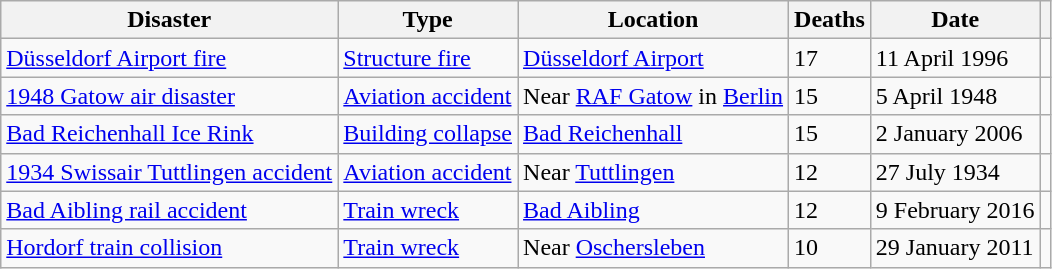<table class="wikitable sortable sotable">
<tr>
<th>Disaster</th>
<th>Type</th>
<th>Location</th>
<th>Deaths</th>
<th>Date</th>
<th></th>
</tr>
<tr>
<td><a href='#'>Düsseldorf Airport fire</a></td>
<td><a href='#'>Structure fire</a></td>
<td><a href='#'>Düsseldorf Airport</a></td>
<td>17</td>
<td>11 April 1996</td>
<td></td>
</tr>
<tr>
<td><a href='#'>1948 Gatow air disaster</a></td>
<td><a href='#'>Aviation accident</a></td>
<td>Near <a href='#'>RAF Gatow</a> in <a href='#'>Berlin</a></td>
<td>15</td>
<td>5 April 1948</td>
<td></td>
</tr>
<tr>
<td><a href='#'>Bad Reichenhall Ice Rink</a></td>
<td><a href='#'>Building collapse</a></td>
<td><a href='#'>Bad Reichenhall</a></td>
<td>15</td>
<td>2 January 2006</td>
<td></td>
</tr>
<tr>
<td><a href='#'>1934 Swissair Tuttlingen accident</a></td>
<td><a href='#'>Aviation accident</a></td>
<td>Near <a href='#'>Tuttlingen</a></td>
<td>12</td>
<td>27 July 1934</td>
<td></td>
</tr>
<tr>
<td><a href='#'>Bad Aibling rail accident</a></td>
<td><a href='#'>Train wreck</a></td>
<td><a href='#'>Bad Aibling</a></td>
<td>12</td>
<td>9 February 2016</td>
<td></td>
</tr>
<tr>
<td><a href='#'>Hordorf train collision</a></td>
<td><a href='#'>Train wreck</a></td>
<td>Near <a href='#'>Oschersleben</a></td>
<td>10</td>
<td>29 January 2011</td>
<td></td>
</tr>
</table>
